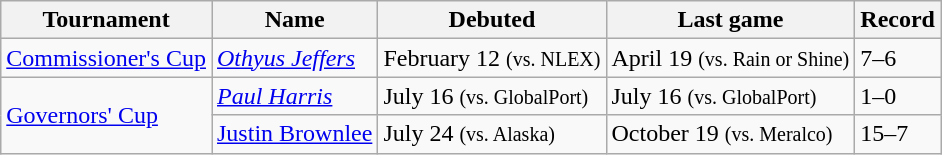<table class="wikitable">
<tr>
<th>Tournament</th>
<th>Name</th>
<th>Debuted</th>
<th>Last game</th>
<th>Record</th>
</tr>
<tr>
<td><a href='#'>Commissioner's Cup</a></td>
<td> <em><a href='#'>Othyus Jeffers</a></em></td>
<td>February 12 <small>(vs. NLEX)</small></td>
<td>April 19 <small>(vs. Rain or Shine)</small></td>
<td>7–6</td>
</tr>
<tr>
<td rowspan=2><a href='#'>Governors' Cup</a></td>
<td> <em><a href='#'>Paul Harris</a></em></td>
<td>July 16 <small>(vs. GlobalPort)</small></td>
<td>July 16 <small>(vs. GlobalPort)</small></td>
<td>1–0</td>
</tr>
<tr>
<td> <a href='#'>Justin Brownlee</a></td>
<td>July 24 <small>(vs. Alaska)</small></td>
<td>October 19 <small>(vs. Meralco)</small></td>
<td>15–7</td>
</tr>
</table>
